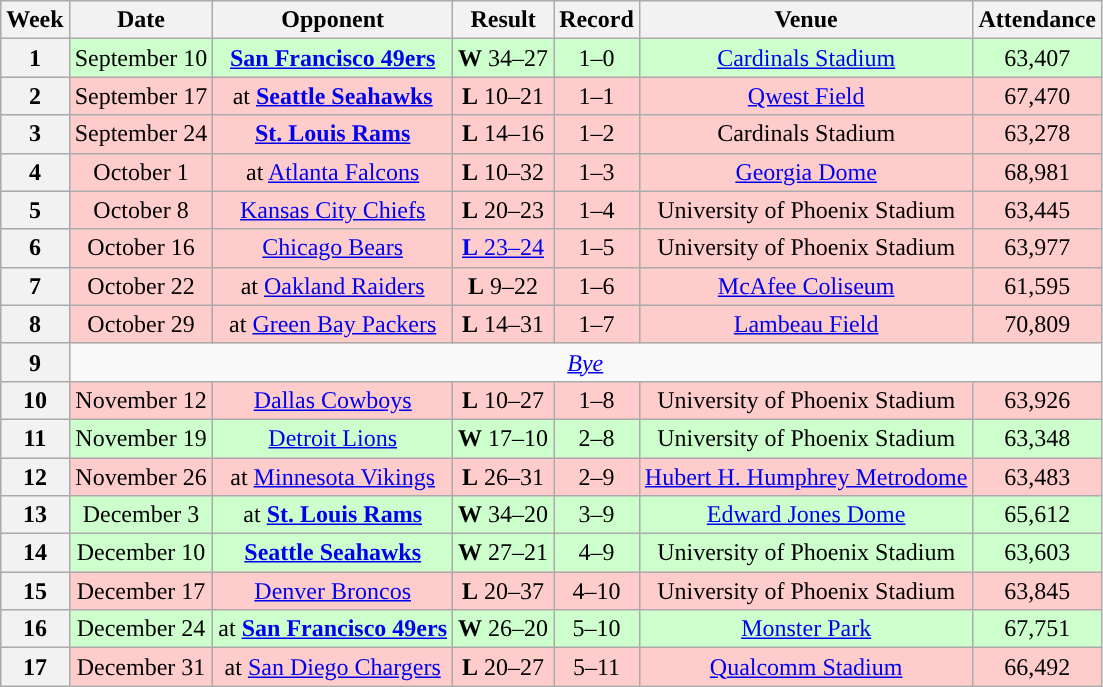<table class="wikitable" style="text-align:center">
<tr>
<th>Week</th>
<th>Date</th>
<th>Opponent</th>
<th>Result</th>
<th>Record</th>
<th>Venue</th>
<th>Attendance</th>
</tr>
<tr style="background:#cfc">
<th>1</th>
<td>September 10</td>
<td><strong><a href='#'>San Francisco 49ers</a></strong></td>
<td><strong>W</strong> 34–27</td>
<td>1–0</td>
<td><a href='#'>Cardinals Stadium</a></td>
<td>63,407</td>
</tr>
<tr style="background:#fcc">
<th>2</th>
<td>September 17</td>
<td>at <strong><a href='#'>Seattle Seahawks</a></strong></td>
<td><strong>L</strong> 10–21</td>
<td>1–1</td>
<td><a href='#'>Qwest Field</a></td>
<td>67,470</td>
</tr>
<tr style="background:#fcc">
<th>3</th>
<td>September 24</td>
<td><strong><a href='#'>St. Louis Rams</a></strong></td>
<td><strong>L</strong> 14–16</td>
<td>1–2</td>
<td>Cardinals	Stadium</td>
<td>63,278</td>
</tr>
<tr style="background:#fcc">
<th>4</th>
<td>October 1</td>
<td>at <a href='#'>Atlanta Falcons</a></td>
<td><strong>L</strong> 10–32</td>
<td>1–3</td>
<td><a href='#'>Georgia Dome</a></td>
<td>68,981</td>
</tr>
<tr style="background:#fcc">
<th>5</th>
<td>October 8</td>
<td><a href='#'>Kansas City Chiefs</a></td>
<td><strong>L</strong> 20–23</td>
<td>1–4</td>
<td>University of Phoenix Stadium</td>
<td>63,445</td>
</tr>
<tr style="background:#fcc">
<th>6</th>
<td>October 16</td>
<td><a href='#'>Chicago Bears</a></td>
<td><a href='#'><strong>L</strong> 23–24</a></td>
<td>1–5</td>
<td>University of Phoenix Stadium</td>
<td>63,977</td>
</tr>
<tr style="background:#fcc">
<th>7</th>
<td>October 22</td>
<td>at <a href='#'>Oakland Raiders</a></td>
<td><strong>L</strong> 9–22</td>
<td>1–6</td>
<td><a href='#'>McAfee Coliseum</a></td>
<td>61,595</td>
</tr>
<tr style="background:#fcc">
<th>8</th>
<td>October 29</td>
<td>at <a href='#'>Green Bay Packers</a></td>
<td><strong>L</strong> 14–31</td>
<td>1–7</td>
<td><a href='#'>Lambeau Field</a></td>
<td>70,809</td>
</tr>
<tr>
<th>9</th>
<td colspan="7"><em><a href='#'>Bye</a></em></td>
</tr>
<tr style="background:#fcc">
<th>10</th>
<td>November 12</td>
<td><a href='#'>Dallas Cowboys</a></td>
<td><strong>L</strong> 10–27</td>
<td>1–8</td>
<td>University of Phoenix Stadium</td>
<td>63,926</td>
</tr>
<tr style="background:#cfc">
<th>11</th>
<td>November 19</td>
<td><a href='#'>Detroit Lions</a></td>
<td><strong>W</strong> 17–10</td>
<td>2–8</td>
<td>University of Phoenix Stadium</td>
<td>63,348</td>
</tr>
<tr style="background:#fcc">
<th>12</th>
<td>November 26</td>
<td>at <a href='#'>Minnesota Vikings</a></td>
<td><strong>L</strong> 26–31</td>
<td>2–9</td>
<td><a href='#'>Hubert H. Humphrey Metrodome</a></td>
<td>63,483</td>
</tr>
<tr style="background:#cfc">
<th>13</th>
<td>December 3</td>
<td>at <strong><a href='#'>St. Louis Rams</a></strong></td>
<td><strong>W</strong> 34–20</td>
<td>3–9</td>
<td><a href='#'>Edward Jones Dome</a></td>
<td>65,612</td>
</tr>
<tr style="background:#cfc">
<th>14</th>
<td>December 10</td>
<td><strong><a href='#'>Seattle Seahawks</a></strong></td>
<td><strong>W</strong> 27–21</td>
<td>4–9</td>
<td>University of Phoenix Stadium</td>
<td>63,603</td>
</tr>
<tr style="background:#fcc">
<th>15</th>
<td>December 17</td>
<td><a href='#'>Denver Broncos</a></td>
<td><strong>L</strong> 20–37</td>
<td>4–10</td>
<td>University of Phoenix Stadium</td>
<td>63,845</td>
</tr>
<tr style="background:#cfc">
<th>16</th>
<td>December 24</td>
<td>at <strong><a href='#'>San Francisco 49ers</a></strong></td>
<td><strong>W</strong> 26–20</td>
<td>5–10</td>
<td><a href='#'>Monster Park</a></td>
<td>67,751</td>
</tr>
<tr style="background:#fcc">
<th>17</th>
<td>December 31</td>
<td>at <a href='#'>San Diego Chargers</a></td>
<td><strong>L</strong> 20–27</td>
<td>5–11</td>
<td><a href='#'>Qualcomm Stadium</a></td>
<td>66,492</td>
</tr>
</table>
